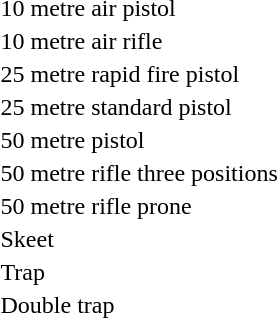<table>
<tr>
<td>10 metre air pistol</td>
<td></td>
<td></td>
<td></td>
</tr>
<tr>
<td>10 metre air rifle</td>
<td></td>
<td></td>
<td></td>
</tr>
<tr>
<td>25 metre rapid fire pistol</td>
<td></td>
<td></td>
<td></td>
</tr>
<tr>
<td>25 metre standard pistol</td>
<td></td>
<td></td>
<td></td>
</tr>
<tr>
<td>50 metre pistol</td>
<td></td>
<td></td>
<td></td>
</tr>
<tr>
<td>50 metre rifle three positions</td>
<td></td>
<td></td>
<td></td>
</tr>
<tr>
<td>50 metre rifle prone</td>
<td></td>
<td></td>
<td></td>
</tr>
<tr>
<td>Skeet</td>
<td></td>
<td></td>
<td></td>
</tr>
<tr>
<td>Trap</td>
<td></td>
<td></td>
<td></td>
</tr>
<tr>
<td>Double trap</td>
<td></td>
<td></td>
<td></td>
</tr>
</table>
